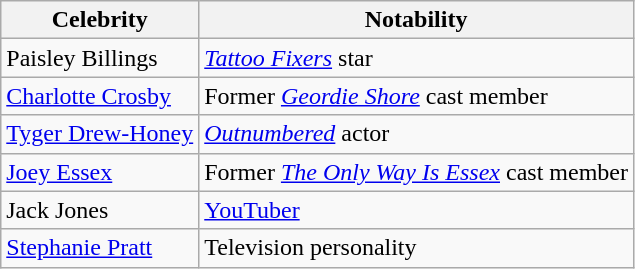<table class="wikitable sortable">
<tr>
<th>Celebrity</th>
<th>Notability</th>
</tr>
<tr>
<td>Paisley Billings</td>
<td><em><a href='#'>Tattoo Fixers</a></em> star</td>
</tr>
<tr>
<td><a href='#'>Charlotte Crosby</a></td>
<td>Former <em><a href='#'>Geordie Shore</a></em> cast member</td>
</tr>
<tr>
<td><a href='#'>Tyger Drew-Honey</a></td>
<td><em><a href='#'>Outnumbered</a></em> actor</td>
</tr>
<tr>
<td><a href='#'>Joey Essex</a></td>
<td>Former <em><a href='#'>The Only Way Is Essex</a></em> cast member</td>
</tr>
<tr>
<td>Jack Jones</td>
<td><a href='#'>YouTuber</a></td>
</tr>
<tr>
<td><a href='#'>Stephanie Pratt</a></td>
<td>Television personality</td>
</tr>
</table>
